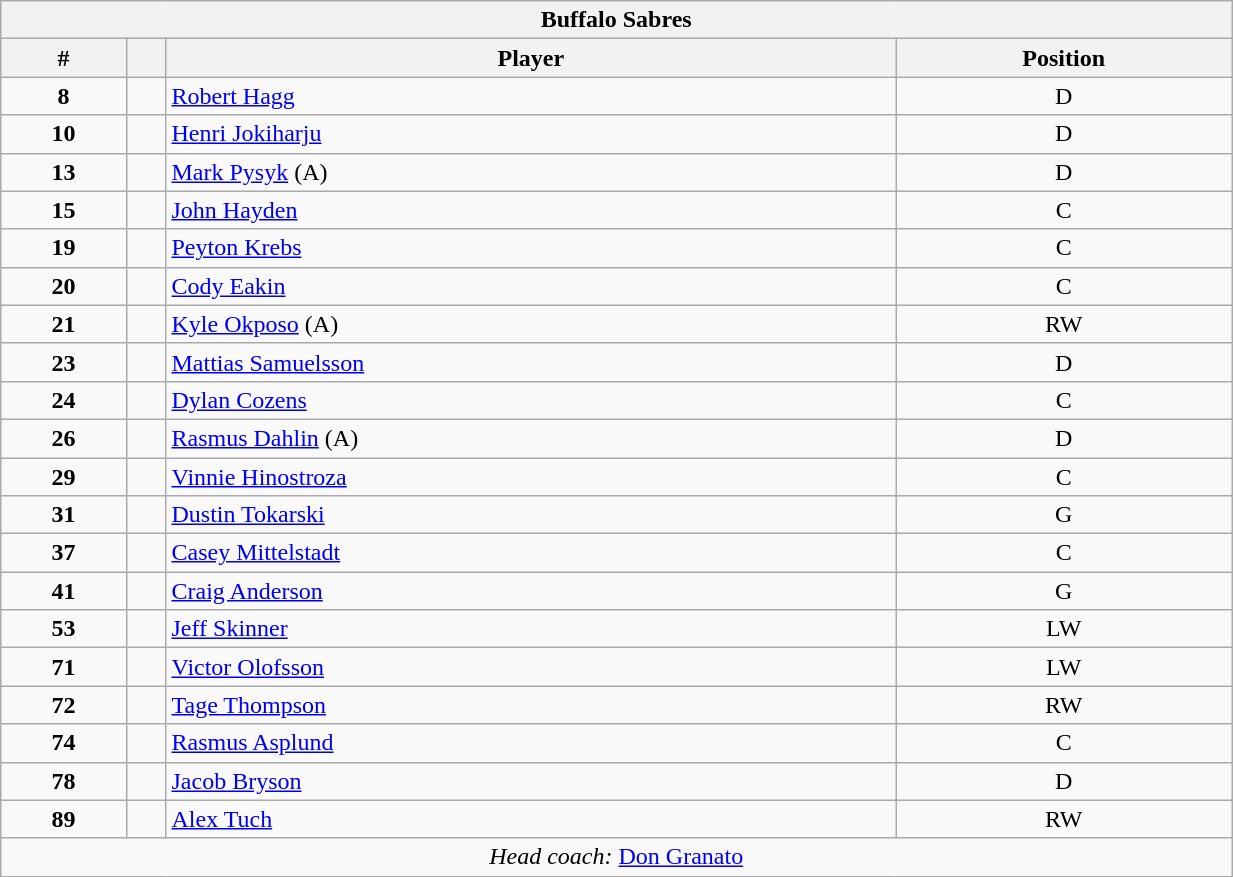<table class="wikitable" style="width:65%; text-align:center;">
<tr>
<th colspan=4>Buffalo Sabres</th>
</tr>
<tr>
<th>#</th>
<th></th>
<th>Player</th>
<th>Position</th>
</tr>
<tr>
<td><strong>8</strong></td>
<td align=center></td>
<td align=left><a href='#'>Robert Hagg</a></td>
<td>D</td>
</tr>
<tr>
<td><strong>10</strong></td>
<td align=center></td>
<td align=left><a href='#'>Henri Jokiharju</a></td>
<td>D</td>
</tr>
<tr>
<td><strong>13</strong></td>
<td align=center></td>
<td align=left><a href='#'>Mark Pysyk</a> (A)</td>
<td>D</td>
</tr>
<tr>
<td><strong>15</strong></td>
<td align=center></td>
<td align=left><a href='#'>John Hayden</a></td>
<td>C</td>
</tr>
<tr>
<td><strong>19</strong></td>
<td align=center></td>
<td align=left><a href='#'>Peyton Krebs</a></td>
<td>C</td>
</tr>
<tr>
<td><strong>20</strong></td>
<td align=center></td>
<td align=left><a href='#'>Cody Eakin</a></td>
<td>C</td>
</tr>
<tr>
<td><strong>21</strong></td>
<td align=center></td>
<td align=left><a href='#'>Kyle Okposo</a> (A)</td>
<td>RW</td>
</tr>
<tr>
<td><strong>23</strong></td>
<td align=center></td>
<td align=left><a href='#'>Mattias Samuelsson</a></td>
<td>D</td>
</tr>
<tr>
<td><strong>24</strong></td>
<td align=center></td>
<td align=left><a href='#'>Dylan Cozens</a></td>
<td>C</td>
</tr>
<tr>
<td><strong>26</strong></td>
<td align=center></td>
<td align=left><a href='#'>Rasmus Dahlin</a> (A)</td>
<td>D</td>
</tr>
<tr>
<td><strong>29</strong></td>
<td align=center></td>
<td align=left><a href='#'>Vinnie Hinostroza</a></td>
<td>C</td>
</tr>
<tr>
<td><strong>31</strong></td>
<td align=center></td>
<td align=left><a href='#'>Dustin Tokarski</a></td>
<td>G</td>
</tr>
<tr>
<td><strong>37</strong></td>
<td align=center></td>
<td align=left><a href='#'>Casey Mittelstadt</a></td>
<td>C</td>
</tr>
<tr>
<td><strong>41</strong></td>
<td align=center></td>
<td align=left><a href='#'>Craig Anderson</a></td>
<td>G</td>
</tr>
<tr>
<td><strong>53</strong></td>
<td align=center></td>
<td align=left><a href='#'>Jeff Skinner</a></td>
<td>LW</td>
</tr>
<tr>
<td><strong>71</strong></td>
<td align=center></td>
<td align=left><a href='#'>Victor Olofsson</a></td>
<td>LW</td>
</tr>
<tr>
<td><strong>72</strong></td>
<td align=center></td>
<td align=left><a href='#'>Tage Thompson</a></td>
<td>RW</td>
</tr>
<tr>
<td><strong>74</strong></td>
<td align=center></td>
<td align=left><a href='#'>Rasmus Asplund</a></td>
<td>C</td>
</tr>
<tr>
<td><strong>78</strong></td>
<td align=center></td>
<td align=left><a href='#'>Jacob Bryson</a></td>
<td>D</td>
</tr>
<tr>
<td><strong>89</strong></td>
<td align=center></td>
<td align=left><a href='#'>Alex Tuch</a></td>
<td>RW</td>
</tr>
<tr>
<td colspan=4><em>Head coach:</em>  <a href='#'>Don Granato</a></td>
</tr>
</table>
